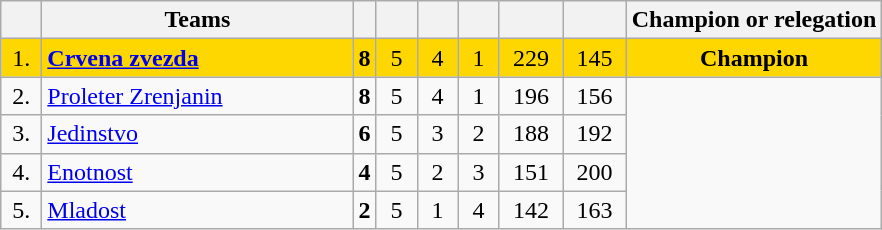<table class="wikitable" style="text-align: center;">
<tr>
<th width=20></th>
<th width=200>Teams</th>
<th></th>
<th width=20></th>
<th width=20></th>
<th width=20></th>
<th width=35></th>
<th width=35></th>
<th>Champion or relegation</th>
</tr>
<tr bgcolor=gold>
<td>1.</td>
<td style="text-align:left;"><strong><a href='#'>Crvena zvezda</a></strong></td>
<td><strong>8</strong></td>
<td>5</td>
<td>4</td>
<td>1</td>
<td>229</td>
<td>145</td>
<td><strong>Champion</strong></td>
</tr>
<tr>
<td>2.</td>
<td style="text-align:left;"><a href='#'>Proleter Zrenjanin</a></td>
<td><strong>8</strong></td>
<td>5</td>
<td>4</td>
<td>1</td>
<td>196</td>
<td>156</td>
</tr>
<tr>
<td>3.</td>
<td style="text-align:left;"><a href='#'>Jedinstvo</a></td>
<td><strong>6</strong></td>
<td>5</td>
<td>3</td>
<td>2</td>
<td>188</td>
<td>192</td>
</tr>
<tr>
<td>4.</td>
<td style="text-align:left;"><a href='#'>Enotnost</a></td>
<td><strong>4</strong></td>
<td>5</td>
<td>2</td>
<td>3</td>
<td>151</td>
<td>200</td>
</tr>
<tr>
<td>5.</td>
<td style="text-align:left;"><a href='#'>Mladost</a></td>
<td><strong>2</strong></td>
<td>5</td>
<td>1</td>
<td>4</td>
<td>142</td>
<td>163</td>
</tr>
</table>
